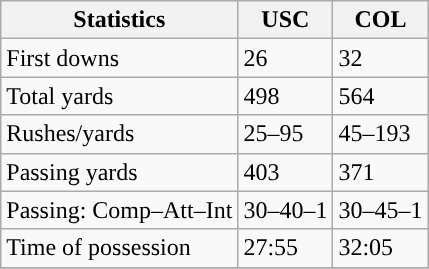<table class="wikitable" style="float: left;">
<tr>
<th>Statistics</th>
<th>USC</th>
<th>COL</th>
</tr>
<tr>
<td>First downs</td>
<td>26</td>
<td>32</td>
</tr>
<tr>
<td>Total yards</td>
<td>498</td>
<td>564</td>
</tr>
<tr>
<td>Rushes/yards</td>
<td>25–95</td>
<td>45–193</td>
</tr>
<tr>
<td>Passing yards</td>
<td>403</td>
<td>371</td>
</tr>
<tr>
<td>Passing: Comp–Att–Int</td>
<td>30–40–1</td>
<td>30–45–1</td>
</tr>
<tr>
<td>Time of possession</td>
<td>27:55</td>
<td>32:05</td>
</tr>
<tr>
</tr>
</table>
